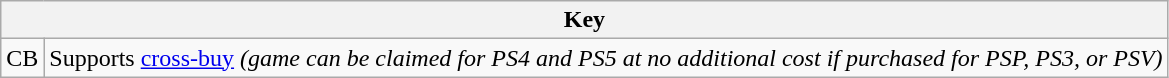<table class="wikitable mw-collapsible" style="float: left; margin-right: 1em;">
<tr>
<th colspan="2">Key</th>
</tr>
<tr>
<td align="center"><span>CB</span></td>
<td>Supports <a href='#'>cross-buy</a> <em>(game can be claimed for PS4 and PS5 at no additional cost if purchased for PSP, PS3, or PSV)</em></td>
</tr>
</table>
